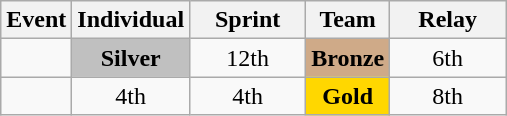<table class="wikitable" style="text-align: center;">
<tr ">
<th>Event</th>
<th style="width:70px;">Individual</th>
<th style="width:70px;">Sprint</th>
<th>Team</th>
<th style="width:70px;">Relay</th>
</tr>
<tr>
<td align=left></td>
<td style="background:silver;"><strong>Silver</strong></td>
<td>12th</td>
<td style="background:#cfaa88;"><strong>Bronze</strong></td>
<td>6th</td>
</tr>
<tr>
<td align=left></td>
<td>4th</td>
<td>4th</td>
<td style="background:gold;"><strong>Gold</strong></td>
<td>8th</td>
</tr>
</table>
